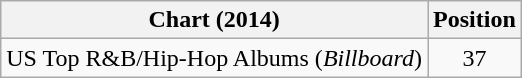<table class="wikitable">
<tr>
<th scope="col">Chart (2014)</th>
<th scope="col">Position</th>
</tr>
<tr>
<td>US Top R&B/Hip-Hop Albums (<em>Billboard</em>)</td>
<td style="text-align:center">37</td>
</tr>
</table>
